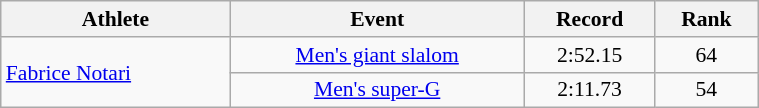<table class=wikitable style="font-size:90%; text-align:center; width:40%">
<tr>
<th>Athlete</th>
<th>Event</th>
<th>Record</th>
<th>Rank</th>
</tr>
<tr>
<td rowspan="2" align=left><a href='#'>Fabrice Notari</a></td>
<td><a href='#'>Men's giant slalom</a></td>
<td>2:52.15</td>
<td>64</td>
</tr>
<tr>
<td><a href='#'>Men's super-G</a></td>
<td>2:11.73</td>
<td>54</td>
</tr>
</table>
